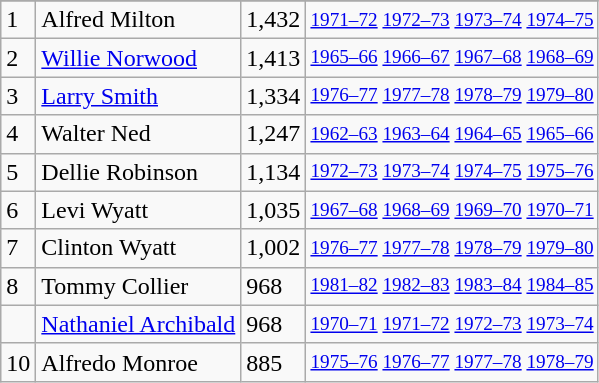<table class="wikitable">
<tr>
</tr>
<tr>
<td>1</td>
<td>Alfred Milton</td>
<td>1,432</td>
<td style="font-size:80%;"><a href='#'>1971–72</a> <a href='#'>1972–73</a> <a href='#'>1973–74</a> <a href='#'>1974–75</a></td>
</tr>
<tr>
<td>2</td>
<td><a href='#'>Willie Norwood</a></td>
<td>1,413</td>
<td style="font-size:80%;"><a href='#'>1965–66</a> <a href='#'>1966–67</a> <a href='#'>1967–68</a> <a href='#'>1968–69</a></td>
</tr>
<tr>
<td>3</td>
<td><a href='#'>Larry Smith</a></td>
<td>1,334</td>
<td style="font-size:80%;"><a href='#'>1976–77</a> <a href='#'>1977–78</a> <a href='#'>1978–79</a> <a href='#'>1979–80</a></td>
</tr>
<tr>
<td>4</td>
<td>Walter Ned</td>
<td>1,247</td>
<td style="font-size:80%;"><a href='#'>1962–63</a> <a href='#'>1963–64</a> <a href='#'>1964–65</a> <a href='#'>1965–66</a></td>
</tr>
<tr>
<td>5</td>
<td>Dellie Robinson</td>
<td>1,134</td>
<td style="font-size:80%;"><a href='#'>1972–73</a> <a href='#'>1973–74</a> <a href='#'>1974–75</a> <a href='#'>1975–76</a></td>
</tr>
<tr>
<td>6</td>
<td>Levi Wyatt</td>
<td>1,035</td>
<td style="font-size:80%;"><a href='#'>1967–68</a> <a href='#'>1968–69</a> <a href='#'>1969–70</a> <a href='#'>1970–71</a></td>
</tr>
<tr>
<td>7</td>
<td>Clinton Wyatt</td>
<td>1,002</td>
<td style="font-size:80%;"><a href='#'>1976–77</a> <a href='#'>1977–78</a> <a href='#'>1978–79</a> <a href='#'>1979–80</a></td>
</tr>
<tr>
<td>8</td>
<td>Tommy Collier</td>
<td>968</td>
<td style="font-size:80%;"><a href='#'>1981–82</a> <a href='#'>1982–83</a> <a href='#'>1983–84</a> <a href='#'>1984–85</a></td>
</tr>
<tr>
<td></td>
<td><a href='#'>Nathaniel Archibald</a></td>
<td>968</td>
<td style="font-size:80%;"><a href='#'>1970–71</a> <a href='#'>1971–72</a> <a href='#'>1972–73</a> <a href='#'>1973–74</a></td>
</tr>
<tr>
<td>10</td>
<td>Alfredo Monroe</td>
<td>885</td>
<td style="font-size:80%;"><a href='#'>1975–76</a> <a href='#'>1976–77</a> <a href='#'>1977–78</a> <a href='#'>1978–79</a></td>
</tr>
</table>
